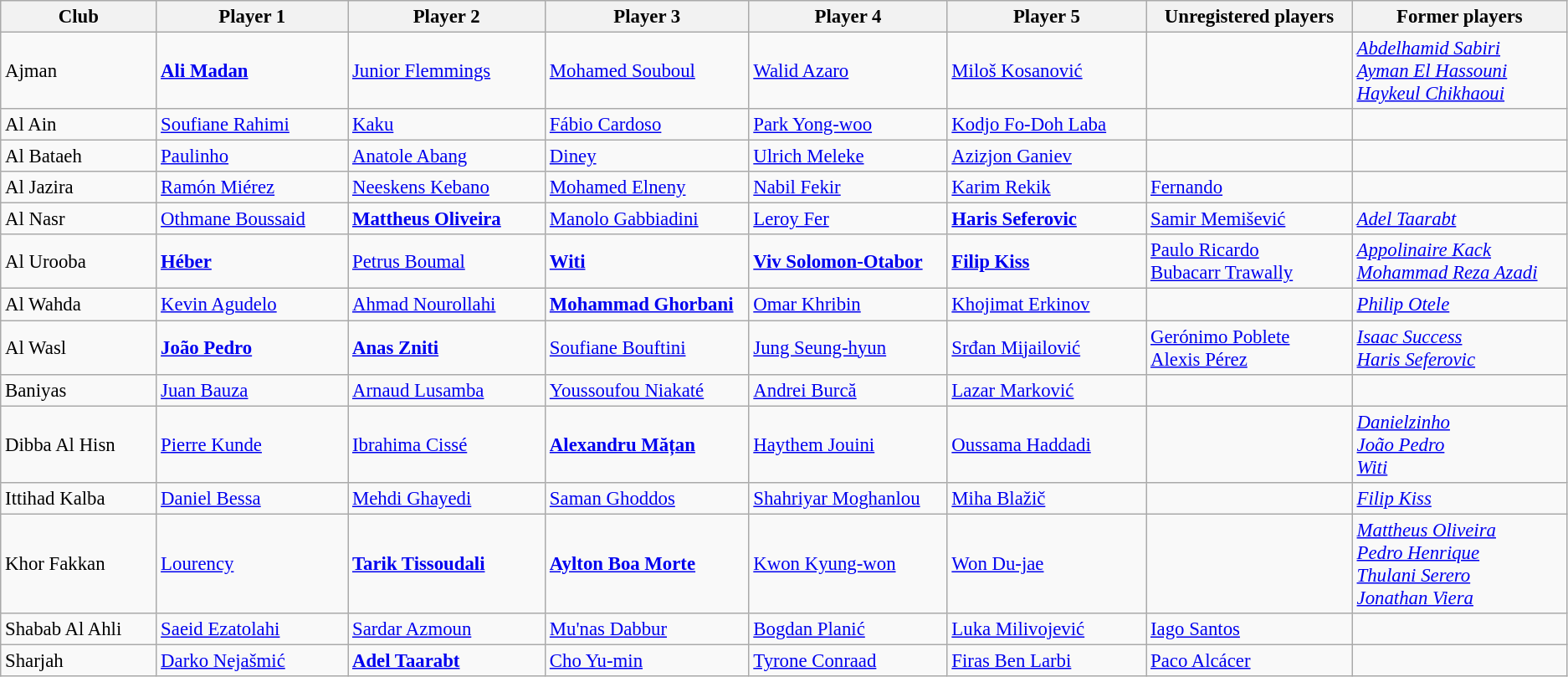<table class="wikitable" border="1" style="text-align: left; font-size:95%">
<tr>
<th width="175">Club</th>
<th width="220">Player 1</th>
<th width="220">Player 2</th>
<th width="220">Player 3</th>
<th width="220">Player 4</th>
<th width="220">Player 5</th>
<th width="220">Unregistered players</th>
<th width="240">Former players</th>
</tr>
<tr>
<td>Ajman</td>
<td> <strong><a href='#'>Ali Madan</a></strong></td>
<td> <a href='#'>Junior Flemmings</a></td>
<td> <a href='#'>Mohamed Souboul</a></td>
<td> <a href='#'>Walid Azaro</a></td>
<td> <a href='#'>Miloš Kosanović</a></td>
<td></td>
<td> <em><a href='#'>Abdelhamid Sabiri</a></em><br> <em><a href='#'>Ayman El Hassouni</a></em><br> <em><a href='#'>Haykeul Chikhaoui</a></em></td>
</tr>
<tr>
<td>Al Ain</td>
<td> <a href='#'>Soufiane Rahimi</a></td>
<td> <a href='#'>Kaku</a></td>
<td> <a href='#'>Fábio Cardoso</a></td>
<td> <a href='#'>Park Yong-woo</a></td>
<td> <a href='#'>Kodjo Fo-Doh Laba</a></td>
<td></td>
<td></td>
</tr>
<tr>
<td>Al Bataeh</td>
<td> <a href='#'>Paulinho</a></td>
<td> <a href='#'>Anatole Abang</a></td>
<td> <a href='#'>Diney</a></td>
<td> <a href='#'>Ulrich Meleke</a></td>
<td> <a href='#'>Azizjon Ganiev</a></td>
<td></td>
<td></td>
</tr>
<tr>
<td>Al Jazira</td>
<td> <a href='#'>Ramón Miérez</a></td>
<td> <a href='#'>Neeskens Kebano</a></td>
<td> <a href='#'>Mohamed Elneny</a></td>
<td> <a href='#'>Nabil Fekir</a></td>
<td> <a href='#'>Karim Rekik</a></td>
<td> <a href='#'>Fernando</a></td>
<td></td>
</tr>
<tr>
<td>Al Nasr</td>
<td> <a href='#'>Othmane Boussaid</a></td>
<td> <strong><a href='#'>Mattheus Oliveira</a></strong></td>
<td> <a href='#'>Manolo Gabbiadini</a></td>
<td> <a href='#'>Leroy Fer</a></td>
<td> <strong><a href='#'>Haris Seferovic</a></strong></td>
<td> <a href='#'>Samir Memišević</a></td>
<td> <em><a href='#'>Adel Taarabt</a></em></td>
</tr>
<tr>
<td>Al Urooba</td>
<td> <strong><a href='#'>Héber</a></strong></td>
<td> <a href='#'>Petrus Boumal</a></td>
<td> <strong><a href='#'>Witi</a></strong></td>
<td> <strong><a href='#'>Viv Solomon-Otabor</a></strong></td>
<td> <strong><a href='#'>Filip Kiss</a></strong></td>
<td> <a href='#'>Paulo Ricardo</a><br> <a href='#'>Bubacarr Trawally</a></td>
<td> <em><a href='#'>Appolinaire Kack</a></em><br> <em><a href='#'>Mohammad Reza Azadi</a></em></td>
</tr>
<tr>
<td>Al Wahda</td>
<td> <a href='#'>Kevin Agudelo</a></td>
<td> <a href='#'>Ahmad Nourollahi</a></td>
<td> <strong><a href='#'>Mohammad Ghorbani</a></strong></td>
<td> <a href='#'>Omar Khribin</a></td>
<td> <a href='#'>Khojimat Erkinov</a></td>
<td></td>
<td> <em><a href='#'>Philip Otele</a></em></td>
</tr>
<tr>
<td>Al Wasl</td>
<td> <strong><a href='#'>João Pedro</a></strong></td>
<td> <strong><a href='#'>Anas Zniti</a></strong></td>
<td> <a href='#'>Soufiane Bouftini</a></td>
<td> <a href='#'>Jung Seung-hyun</a></td>
<td> <a href='#'>Srđan Mijailović</a></td>
<td> <a href='#'>Gerónimo Poblete</a><br> <a href='#'>Alexis Pérez</a></td>
<td> <em><a href='#'>Isaac Success</a></em><br> <em><a href='#'>Haris Seferovic</a></em></td>
</tr>
<tr>
<td>Baniyas</td>
<td> <a href='#'>Juan Bauza</a></td>
<td> <a href='#'>Arnaud Lusamba</a></td>
<td> <a href='#'>Youssoufou Niakaté</a></td>
<td> <a href='#'>Andrei Burcă</a></td>
<td> <a href='#'>Lazar Marković</a></td>
<td></td>
<td></td>
</tr>
<tr>
<td>Dibba Al Hisn</td>
<td> <a href='#'>Pierre Kunde</a></td>
<td> <a href='#'>Ibrahima Cissé</a></td>
<td> <strong><a href='#'>Alexandru Mățan</a></strong></td>
<td> <a href='#'>Haythem Jouini</a></td>
<td> <a href='#'>Oussama Haddadi</a></td>
<td></td>
<td> <em><a href='#'>Danielzinho</a></em><br> <em><a href='#'>João Pedro</a></em><br> <em><a href='#'>Witi</a></em></td>
</tr>
<tr>
<td>Ittihad Kalba</td>
<td> <a href='#'>Daniel Bessa</a></td>
<td> <a href='#'>Mehdi Ghayedi</a></td>
<td> <a href='#'>Saman Ghoddos</a></td>
<td> <a href='#'>Shahriyar Moghanlou</a></td>
<td> <a href='#'>Miha Blažič</a></td>
<td></td>
<td> <em><a href='#'>Filip Kiss</a></em></td>
</tr>
<tr>
<td>Khor Fakkan</td>
<td> <a href='#'>Lourency</a></td>
<td> <strong><a href='#'>Tarik Tissoudali</a></strong></td>
<td> <strong><a href='#'>Aylton Boa Morte</a></strong></td>
<td> <a href='#'>Kwon Kyung-won</a></td>
<td> <a href='#'>Won Du-jae</a></td>
<td></td>
<td> <em><a href='#'>Mattheus Oliveira</a></em><br> <em><a href='#'>Pedro Henrique</a></em><br> <em><a href='#'>Thulani Serero</a></em><br> <em><a href='#'>Jonathan Viera</a></em></td>
</tr>
<tr>
<td>Shabab Al Ahli</td>
<td> <a href='#'>Saeid Ezatolahi</a></td>
<td> <a href='#'>Sardar Azmoun</a></td>
<td> <a href='#'>Mu'nas Dabbur</a></td>
<td> <a href='#'>Bogdan Planić</a></td>
<td> <a href='#'>Luka Milivojević</a></td>
<td> <a href='#'>Iago Santos</a></td>
<td></td>
</tr>
<tr>
<td>Sharjah</td>
<td> <a href='#'>Darko Nejašmić</a></td>
<td> <strong><a href='#'>Adel Taarabt</a></strong></td>
<td> <a href='#'>Cho Yu-min</a></td>
<td> <a href='#'>Tyrone Conraad</a></td>
<td> <a href='#'>Firas Ben Larbi</a></td>
<td> <a href='#'>Paco Alcácer</a></td>
<td></td>
</tr>
</table>
